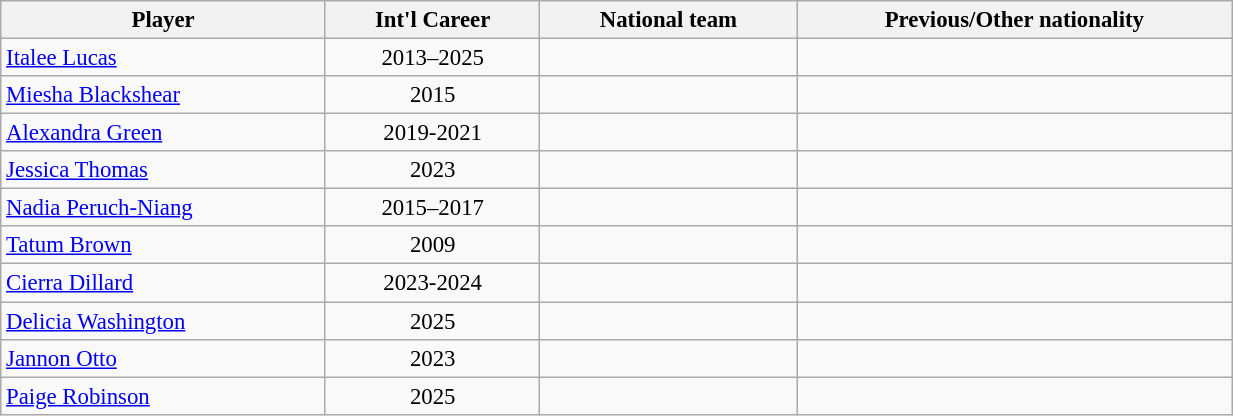<table class="wikitable sortable" style="font-size:95%; width: 65%">
<tr>
<th scope="col" width="15px">Player</th>
<th scope="col" width="5px">Int'l Career</th>
<th scope="col" width="10px">National team</th>
<th scope="col" width="10px">Previous/Other nationality</th>
</tr>
<tr>
<td><a href='#'>Italee Lucas</a></td>
<td align="center">2013–2025</td>
<td></td>
<td></td>
</tr>
<tr>
<td><a href='#'>Miesha Blackshear</a></td>
<td align="center">2015</td>
<td></td>
<td></td>
</tr>
<tr>
<td><a href='#'>Alexandra Green</a></td>
<td align="center">2019-2021</td>
<td></td>
<td></td>
</tr>
<tr>
<td><a href='#'>Jessica Thomas</a></td>
<td align="center">2023</td>
<td></td>
<td></td>
</tr>
<tr>
<td><a href='#'>Nadia Peruch-Niang</a></td>
<td align="center">2015–2017</td>
<td></td>
<td></td>
</tr>
<tr>
<td><a href='#'>Tatum Brown</a></td>
<td align="center">2009</td>
<td></td>
<td></td>
</tr>
<tr>
<td><a href='#'>Cierra Dillard</a></td>
<td align="center">2023-2024</td>
<td></td>
<td></td>
</tr>
<tr>
<td><a href='#'>Delicia Washington</a></td>
<td align="center">2025</td>
<td></td>
<td></td>
</tr>
<tr>
<td><a href='#'>Jannon Otto</a></td>
<td align="center">2023</td>
<td></td>
<td></td>
</tr>
<tr>
<td><a href='#'>Paige Robinson</a></td>
<td align="center">2025</td>
<td></td>
<td></td>
</tr>
</table>
